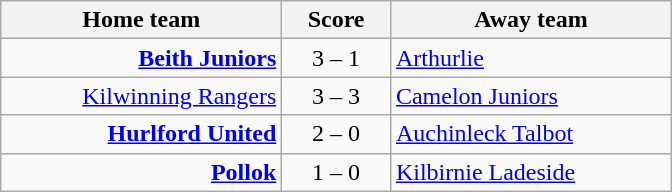<table class="wikitable" style="border-collapse: collapse;">
<tr>
<th align="right" width="180">Home team</th>
<th align="center" width="65"> Score </th>
<th align="left" width="180">Away team</th>
</tr>
<tr>
<td style="text-align: right;"><strong><a href='#'>Beith Juniors</a></strong></td>
<td style="text-align: center;">3 – 1</td>
<td style="text-align: left;"><a href='#'>Arthurlie</a></td>
</tr>
<tr>
<td style="text-align: right;"><a href='#'>Kilwinning Rangers</a></td>
<td style="text-align: center;">3 – 3</td>
<td style="text-align: left;"><a href='#'>Camelon Juniors</a></td>
</tr>
<tr>
<td style="text-align: right;"><strong><a href='#'>Hurlford United</a></strong></td>
<td style="text-align: center;">2 – 0</td>
<td style="text-align: left;"><a href='#'>Auchinleck Talbot</a></td>
</tr>
<tr>
<td style="text-align: right;"><strong><a href='#'>Pollok</a></strong></td>
<td style="text-align: center;">1 – 0</td>
<td style="text-align: left;"><a href='#'>Kilbirnie Ladeside</a></td>
</tr>
</table>
